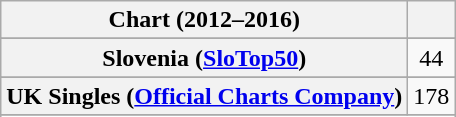<table class="wikitable sortable plainrowheaders" style="text-align:center;">
<tr>
<th scope="col">Chart (2012–2016)</th>
<th scope="col"></th>
</tr>
<tr>
</tr>
<tr>
</tr>
<tr>
</tr>
<tr>
</tr>
<tr>
</tr>
<tr>
</tr>
<tr>
</tr>
<tr>
</tr>
<tr>
<th scope="row">Slovenia (<a href='#'>SloTop50</a>)</th>
<td align=center>44</td>
</tr>
<tr>
</tr>
<tr>
</tr>
<tr>
<th scope="row">UK Singles (<a href='#'>Official Charts Company</a>)</th>
<td align=center>178</td>
</tr>
<tr>
</tr>
<tr>
</tr>
<tr>
</tr>
<tr>
</tr>
<tr>
</tr>
</table>
